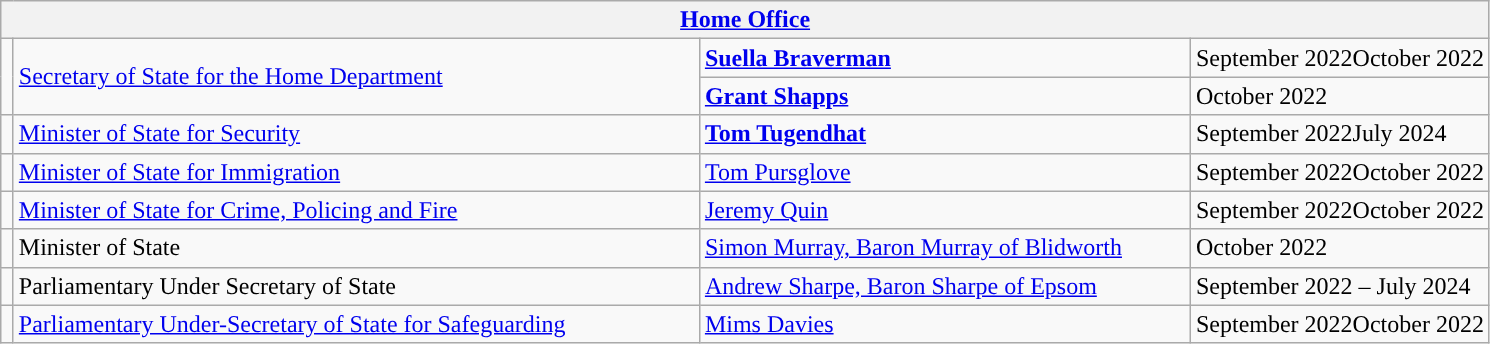<table class="wikitable">
<tr>
<th colspan="4"><a href='#'>Home Office</a></th>
</tr>
<tr>
<td rowspan=2 style="width: 1px; background: "></td>
<td rowspan=2 style="width: 450px;"><a href='#'>Secretary of State for the Home Department</a></td>
<td style="width: 320px;"><strong><a href='#'>Suella Braverman</a></strong></td>
<td>September 2022October 2022</td>
</tr>
<tr>
<td style="width: 320px;"><strong><a href='#'>Grant Shapps</a></strong></td>
<td>October 2022</td>
</tr>
<tr>
<td rowspan=1 style="width: 1px; background: "></td>
<td rowspan="1"><a href='#'>Minister of State for Security</a></td>
<td><strong><a href='#'>Tom Tugendhat</a></strong></td>
<td>September 2022July 2024</td>
</tr>
<tr>
<td rowspan=1 style="background: "></td>
<td rowspan=1><a href='#'>Minister of State for Immigration</a></td>
<td><a href='#'>Tom Pursglove</a></td>
<td>September 2022October 2022</td>
</tr>
<tr>
<td rowspan="1" style="background: "></td>
<td rowspan="1"><a href='#'>Minister of State for Crime, Policing and Fire</a></td>
<td><a href='#'>Jeremy Quin</a></td>
<td>September 2022October 2022</td>
</tr>
<tr>
<td rowspan="1" style="width: 1px; background: "></td>
<td rowspan="1">Minister of State</td>
<td><a href='#'>Simon Murray, Baron Murray of Blidworth</a></td>
<td>October 2022</td>
</tr>
<tr>
<td style="width: 1px; background: "></td>
<td rowspan="1">Parliamentary Under Secretary of State</td>
<td><a href='#'>Andrew Sharpe, Baron Sharpe of Epsom</a></td>
<td>September 2022 – July 2024</td>
</tr>
<tr>
<td rowspan="1" style="width: 1px; background: "></td>
<td rowspan="1"><a href='#'>Parliamentary Under-Secretary of State for Safeguarding</a></td>
<td><a href='#'>Mims Davies</a></td>
<td>September 2022October 2022</td>
</tr>
</table>
